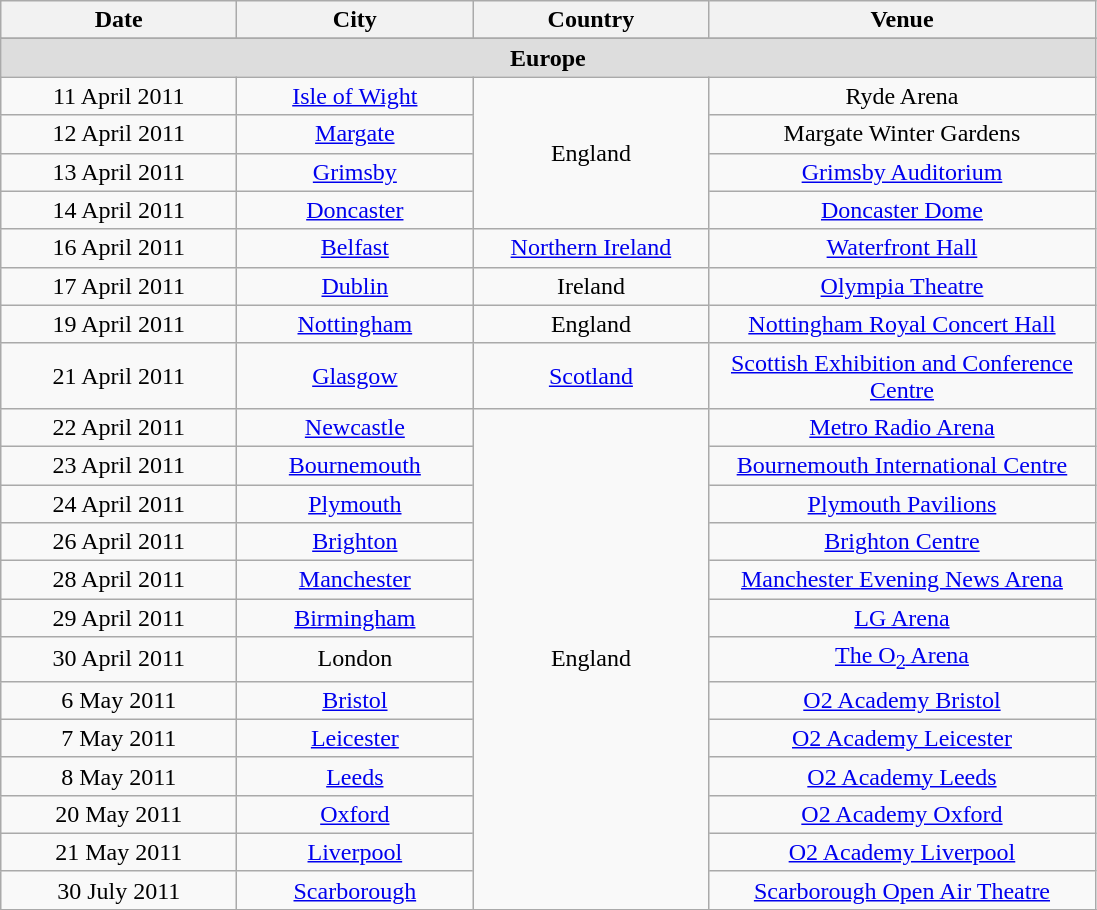<table class="wikitable" style="text-align:center;">
<tr>
<th width="150">Date</th>
<th width="150">City</th>
<th width="150">Country</th>
<th width="250">Venue</th>
</tr>
<tr>
</tr>
<tr style="background:#ddd;">
<td colspan="4"><strong>Europe</strong></td>
</tr>
<tr>
<td>11 April 2011</td>
<td><a href='#'>Isle of Wight</a></td>
<td rowspan="4">England</td>
<td>Ryde Arena</td>
</tr>
<tr>
<td>12 April 2011</td>
<td><a href='#'>Margate</a></td>
<td>Margate Winter Gardens</td>
</tr>
<tr>
<td>13 April 2011</td>
<td><a href='#'>Grimsby</a></td>
<td><a href='#'>Grimsby Auditorium</a></td>
</tr>
<tr>
<td>14 April 2011</td>
<td><a href='#'>Doncaster</a></td>
<td><a href='#'>Doncaster Dome</a></td>
</tr>
<tr>
<td>16 April 2011</td>
<td><a href='#'>Belfast</a></td>
<td><a href='#'>Northern Ireland</a></td>
<td><a href='#'>Waterfront Hall</a></td>
</tr>
<tr>
<td>17 April 2011</td>
<td><a href='#'>Dublin</a></td>
<td>Ireland</td>
<td><a href='#'>Olympia Theatre</a></td>
</tr>
<tr>
<td>19 April 2011</td>
<td><a href='#'>Nottingham</a></td>
<td>England</td>
<td><a href='#'>Nottingham Royal Concert Hall</a></td>
</tr>
<tr>
<td>21 April 2011</td>
<td><a href='#'>Glasgow</a></td>
<td><a href='#'>Scotland</a></td>
<td><a href='#'>Scottish Exhibition and Conference Centre</a></td>
</tr>
<tr>
<td>22 April 2011</td>
<td><a href='#'>Newcastle</a></td>
<td rowspan="13">England</td>
<td><a href='#'>Metro Radio Arena</a></td>
</tr>
<tr>
<td>23 April 2011</td>
<td><a href='#'>Bournemouth</a></td>
<td><a href='#'>Bournemouth International Centre</a></td>
</tr>
<tr>
<td>24 April 2011</td>
<td><a href='#'>Plymouth</a></td>
<td><a href='#'>Plymouth Pavilions</a></td>
</tr>
<tr>
<td>26 April 2011</td>
<td><a href='#'>Brighton</a></td>
<td><a href='#'>Brighton Centre</a></td>
</tr>
<tr>
<td>28 April 2011</td>
<td><a href='#'>Manchester</a></td>
<td><a href='#'>Manchester Evening News Arena</a></td>
</tr>
<tr>
<td>29 April 2011</td>
<td><a href='#'>Birmingham</a></td>
<td><a href='#'>LG Arena</a></td>
</tr>
<tr>
<td>30 April 2011</td>
<td>London</td>
<td><a href='#'>The O<sub>2</sub> Arena</a></td>
</tr>
<tr>
<td>6 May 2011</td>
<td><a href='#'>Bristol</a></td>
<td><a href='#'>O2 Academy Bristol</a></td>
</tr>
<tr>
<td>7 May 2011</td>
<td><a href='#'>Leicester</a></td>
<td><a href='#'>O2 Academy Leicester</a></td>
</tr>
<tr>
<td>8 May 2011</td>
<td><a href='#'>Leeds</a></td>
<td><a href='#'>O2 Academy Leeds</a></td>
</tr>
<tr>
<td>20 May 2011</td>
<td><a href='#'>Oxford</a></td>
<td><a href='#'>O2 Academy Oxford</a></td>
</tr>
<tr>
<td>21 May 2011</td>
<td><a href='#'>Liverpool</a></td>
<td><a href='#'>O2 Academy Liverpool</a></td>
</tr>
<tr>
<td>30 July 2011</td>
<td><a href='#'>Scarborough</a></td>
<td><a href='#'>Scarborough Open Air Theatre</a></td>
</tr>
<tr>
</tr>
</table>
